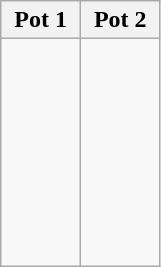<table class=wikitable>
<tr>
<th width=40% colspan=1>Pot 1</th>
<th width=40% colspan=1>Pot 2</th>
</tr>
<tr valign=top>
<td><br><br>
<br>
<br>
<br>
<br>
<br>
<br>
</td>
<td><br><br>
<br>
<br>
<br>
<br>
<br>
<br>
</td>
</tr>
</table>
